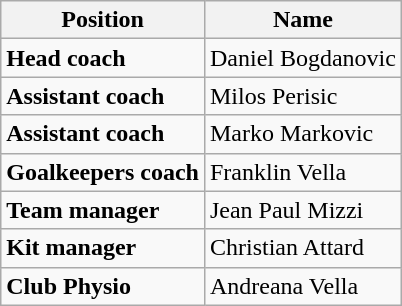<table class="wikitable">
<tr>
<th>Position</th>
<th>Name</th>
</tr>
<tr>
<td><strong>Head coach</strong></td>
<td> Daniel Bogdanovic</td>
</tr>
<tr>
<td><strong>Assistant coach</strong></td>
<td> Milos Perisic</td>
</tr>
<tr>
<td><strong>Assistant coach</strong></td>
<td> Marko Markovic</td>
</tr>
<tr>
<td><strong>Goalkeepers coach</strong></td>
<td> Franklin Vella</td>
</tr>
<tr>
<td><strong>Team manager</strong></td>
<td> Jean Paul Mizzi</td>
</tr>
<tr>
<td><strong>Kit manager</strong></td>
<td> Christian Attard</td>
</tr>
<tr>
<td><strong>Club Physio</strong></td>
<td> Andreana Vella</td>
</tr>
</table>
